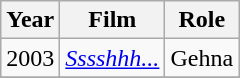<table class="wikitable sortable">
<tr>
<th>Year</th>
<th>Film</th>
<th>Role</th>
</tr>
<tr>
<td>2003</td>
<td><em><a href='#'>Sssshhh...</a></em></td>
<td>Gehna</td>
</tr>
<tr>
</tr>
</table>
